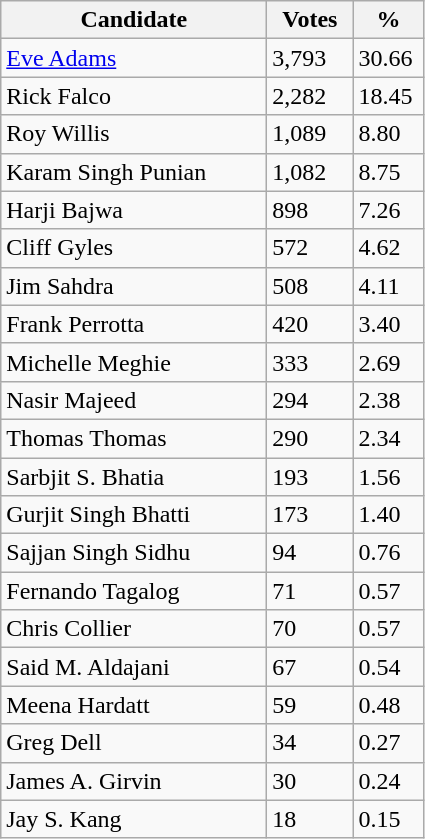<table class="wikitable">
<tr>
<th style="width: 170px">Candidate</th>
<th style="width: 50px">Votes</th>
<th style="width: 40px">%</th>
</tr>
<tr>
<td><a href='#'>Eve Adams</a></td>
<td>3,793</td>
<td>30.66</td>
</tr>
<tr>
<td>Rick Falco</td>
<td>2,282</td>
<td>18.45</td>
</tr>
<tr>
<td>Roy Willis</td>
<td>1,089</td>
<td>8.80</td>
</tr>
<tr>
<td>Karam Singh Punian</td>
<td>1,082</td>
<td>8.75</td>
</tr>
<tr>
<td>Harji Bajwa</td>
<td>898</td>
<td>7.26</td>
</tr>
<tr>
<td>Cliff Gyles</td>
<td>572</td>
<td>4.62</td>
</tr>
<tr>
<td>Jim Sahdra</td>
<td>508</td>
<td>4.11</td>
</tr>
<tr>
<td>Frank Perrotta</td>
<td>420</td>
<td>3.40</td>
</tr>
<tr>
<td>Michelle Meghie</td>
<td>333</td>
<td>2.69</td>
</tr>
<tr>
<td>Nasir Majeed</td>
<td>294</td>
<td>2.38</td>
</tr>
<tr>
<td>Thomas Thomas</td>
<td>290</td>
<td>2.34</td>
</tr>
<tr>
<td>Sarbjit S. Bhatia</td>
<td>193</td>
<td>1.56</td>
</tr>
<tr>
<td>Gurjit Singh Bhatti</td>
<td>173</td>
<td>1.40</td>
</tr>
<tr>
<td>Sajjan Singh Sidhu</td>
<td>94</td>
<td>0.76</td>
</tr>
<tr>
<td>Fernando Tagalog</td>
<td>71</td>
<td>0.57</td>
</tr>
<tr>
<td>Chris Collier</td>
<td>70</td>
<td>0.57</td>
</tr>
<tr>
<td>Said M. Aldajani</td>
<td>67</td>
<td>0.54</td>
</tr>
<tr>
<td>Meena Hardatt</td>
<td>59</td>
<td>0.48</td>
</tr>
<tr>
<td>Greg Dell</td>
<td>34</td>
<td>0.27</td>
</tr>
<tr>
<td>James A. Girvin</td>
<td>30</td>
<td>0.24</td>
</tr>
<tr>
<td>Jay S. Kang</td>
<td>18</td>
<td>0.15</td>
</tr>
</table>
